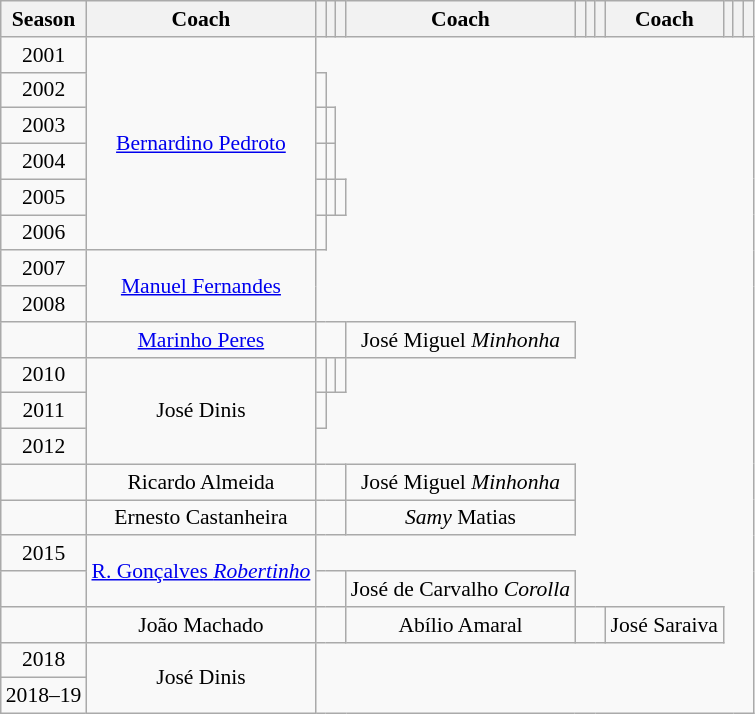<table class="wikitable" style="text-align:center; font-size:90%">
<tr>
<th>Season</th>
<th>Coach</th>
<th></th>
<th></th>
<th></th>
<th>Coach</th>
<th></th>
<th></th>
<th></th>
<th>Coach</th>
<th></th>
<th></th>
<th></th>
</tr>
<tr>
<td>2001</td>
<td rowspan=6> <a href='#'>Bernardino Pedroto</a></td>
</tr>
<tr>
<td>2002</td>
<td></td>
</tr>
<tr>
<td>2003</td>
<td></td>
<td></td>
</tr>
<tr>
<td>2004</td>
<td></td>
<td></td>
</tr>
<tr>
<td>2005</td>
<td></td>
<td></td>
<td></td>
</tr>
<tr>
<td>2006</td>
<td></td>
</tr>
<tr>
<td>2007</td>
<td rowspan=2> <a href='#'>Manuel Fernandes</a></td>
</tr>
<tr>
<td>2008</td>
</tr>
<tr>
<td></td>
<td> <a href='#'>Marinho Peres</a></td>
<td colspan=3></td>
<td> José Miguel <em>Minhonha</em></td>
</tr>
<tr>
<td>2010</td>
<td rowspan=3> José Dinis</td>
<td></td>
<td></td>
<td></td>
</tr>
<tr>
<td>2011</td>
<td></td>
</tr>
<tr>
<td>2012</td>
</tr>
<tr>
<td></td>
<td> Ricardo Almeida</td>
<td colspan=3></td>
<td> José Miguel <em>Minhonha</em></td>
</tr>
<tr>
<td></td>
<td> Ernesto Castanheira</td>
<td colspan=3></td>
<td> <em>Samy</em> Matias</td>
</tr>
<tr>
<td>2015</td>
<td rowspan=2> <a href='#'>R. Gonçalves <em>Robertinho</em></a></td>
</tr>
<tr>
<td></td>
<td colspan=3></td>
<td> José de Carvalho <em>Corolla</em></td>
</tr>
<tr>
<td></td>
<td> João Machado</td>
<td colspan=3></td>
<td> Abílio Amaral</td>
<td colspan=3></td>
<td> José Saraiva</td>
</tr>
<tr>
<td>2018</td>
<td rowspan=2> José Dinis</td>
</tr>
<tr>
<td>2018–19</td>
</tr>
</table>
